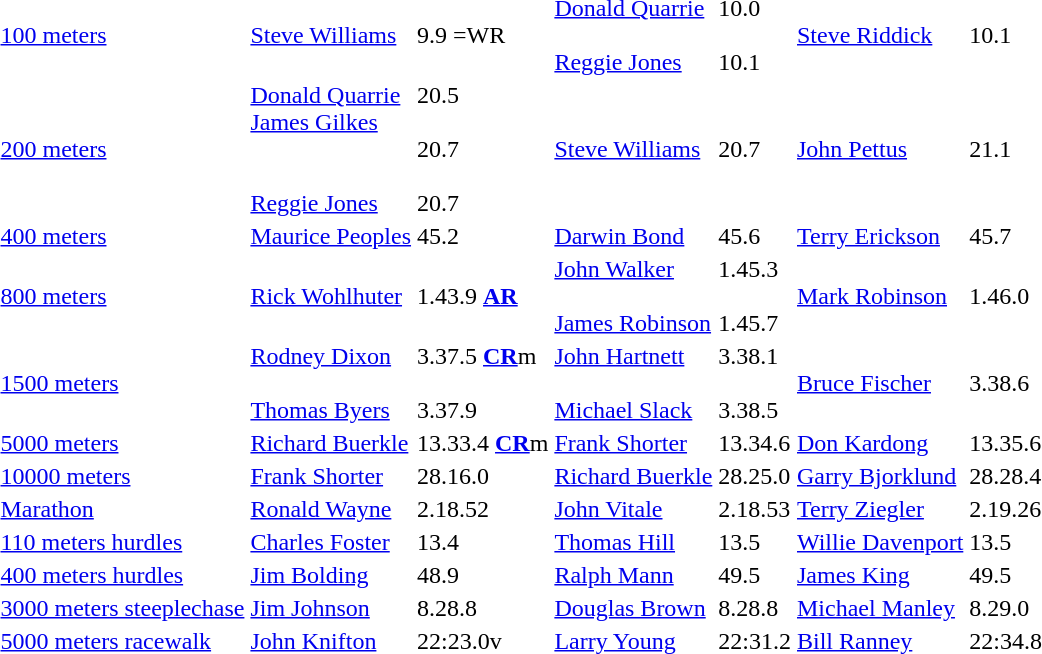<table>
<tr>
<td><a href='#'>100 meters</a></td>
<td><a href='#'>Steve Williams</a></td>
<td>9.9	=WR</td>
<td><a href='#'>Donald Quarrie</a><br><br><a href='#'>Reggie Jones</a></td>
<td>10.0<br><br>10.1</td>
<td><a href='#'>Steve Riddick</a></td>
<td>10.1</td>
</tr>
<tr>
<td><a href='#'>200 meters</a></td>
<td><a href='#'>Donald Quarrie</a><br><a href='#'>James Gilkes</a><br><br><br><a href='#'>Reggie Jones</a></td>
<td>20.5<br><br>20.7<br><br>20.7</td>
<td><a href='#'>Steve Williams</a></td>
<td>20.7</td>
<td><a href='#'>John Pettus</a></td>
<td>21.1</td>
</tr>
<tr>
<td><a href='#'>400 meters</a></td>
<td><a href='#'>Maurice Peoples</a></td>
<td>45.2</td>
<td><a href='#'>Darwin Bond</a></td>
<td>45.6</td>
<td><a href='#'>Terry Erickson</a></td>
<td>45.7</td>
</tr>
<tr>
<td><a href='#'>800 meters</a></td>
<td><a href='#'>Rick Wohlhuter</a></td>
<td>1.43.9  <strong><a href='#'>AR</a></strong></td>
<td><a href='#'>John Walker</a><br><br><a href='#'>James Robinson</a></td>
<td>1.45.3<br><br>1.45.7</td>
<td><a href='#'>Mark Robinson</a></td>
<td>1.46.0</td>
</tr>
<tr>
<td><a href='#'>1500 meters</a></td>
<td><a href='#'>Rodney Dixon</a><br><br><a href='#'>Thomas Byers</a></td>
<td>3.37.5 <strong><a href='#'>CR</a></strong>m<br><br>3.37.9</td>
<td><a href='#'>John Hartnett</a><br><br><a href='#'>Michael Slack</a></td>
<td>3.38.1<br><br>3.38.5</td>
<td><a href='#'>Bruce Fischer</a></td>
<td>3.38.6</td>
</tr>
<tr>
<td><a href='#'>5000 meters</a></td>
<td><a href='#'>Richard Buerkle</a></td>
<td>13.33.4 <strong><a href='#'>CR</a></strong>m</td>
<td><a href='#'>Frank Shorter</a></td>
<td>13.34.6</td>
<td><a href='#'>Don Kardong</a></td>
<td>13.35.6</td>
</tr>
<tr>
<td><a href='#'>10000 meters</a></td>
<td><a href='#'>Frank Shorter</a></td>
<td>28.16.0</td>
<td><a href='#'>Richard Buerkle</a></td>
<td>28.25.0</td>
<td><a href='#'>Garry Bjorklund</a></td>
<td>28.28.4</td>
</tr>
<tr>
<td><a href='#'>Marathon</a></td>
<td><a href='#'>Ronald Wayne</a></td>
<td>2.18.52</td>
<td><a href='#'>John Vitale</a></td>
<td>2.18.53</td>
<td><a href='#'>Terry Ziegler</a></td>
<td>2.19.26</td>
</tr>
<tr>
<td><a href='#'>110 meters hurdles</a></td>
<td><a href='#'>Charles Foster</a></td>
<td>13.4</td>
<td><a href='#'>Thomas Hill</a></td>
<td>13.5</td>
<td><a href='#'>Willie Davenport</a></td>
<td>13.5</td>
</tr>
<tr>
<td><a href='#'>400 meters hurdles</a></td>
<td><a href='#'>Jim Bolding</a></td>
<td>48.9</td>
<td><a href='#'>Ralph Mann</a></td>
<td>49.5</td>
<td><a href='#'>James King</a></td>
<td>49.5</td>
</tr>
<tr>
<td><a href='#'>3000 meters steeplechase</a></td>
<td><a href='#'>Jim Johnson</a></td>
<td>8.28.8</td>
<td><a href='#'>Douglas Brown</a></td>
<td>8.28.8</td>
<td><a href='#'>Michael Manley</a></td>
<td>8.29.0</td>
</tr>
<tr>
<td><a href='#'>5000 meters racewalk</a></td>
<td><a href='#'>John Knifton</a></td>
<td>22:23.0v</td>
<td><a href='#'>Larry Young</a></td>
<td>22:31.2</td>
<td><a href='#'>Bill Ranney</a></td>
<td>22:34.8</td>
</tr>
</table>
